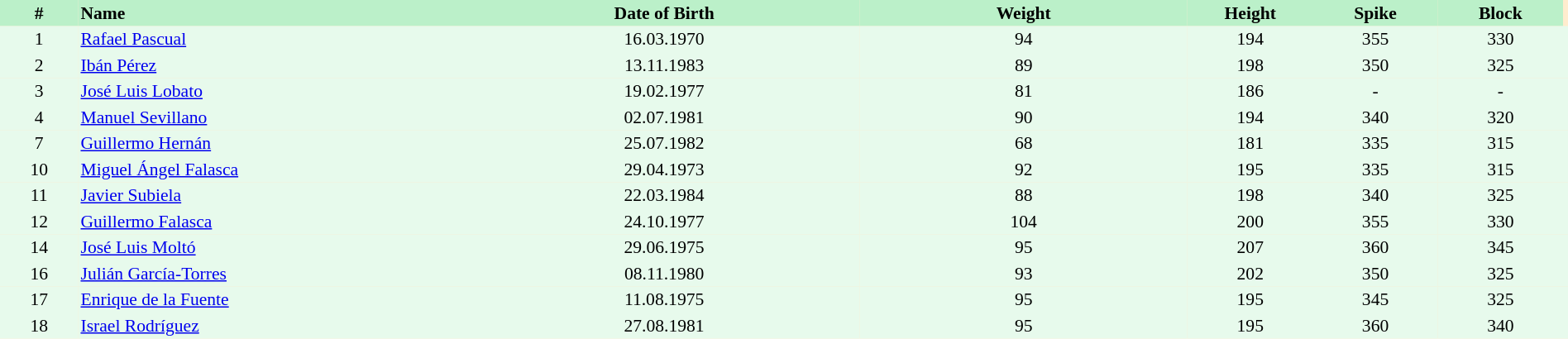<table border=0 cellpadding=2 cellspacing=0  |- bgcolor=#FFECCE style="text-align:center; font-size:90%;" width=100%>
<tr bgcolor=#BBF0C9>
<th width=5%>#</th>
<th width=25% align=left>Name</th>
<th width=25%>Date of Birth</th>
<th width=21%>Weight</th>
<th width=8%>Height</th>
<th width=8%>Spike</th>
<th width=8%>Block</th>
</tr>
<tr bgcolor=#E7FAEC>
<td>1</td>
<td align=left><a href='#'>Rafael Pascual</a></td>
<td>16.03.1970</td>
<td>94</td>
<td>194</td>
<td>355</td>
<td>330</td>
<td></td>
</tr>
<tr bgcolor=#E7FAEC>
<td>2</td>
<td align=left><a href='#'>Ibán Pérez</a></td>
<td>13.11.1983</td>
<td>89</td>
<td>198</td>
<td>350</td>
<td>325</td>
<td></td>
</tr>
<tr bgcolor=#E7FAEC>
<td>3</td>
<td align=left><a href='#'>José Luis Lobato</a></td>
<td>19.02.1977</td>
<td>81</td>
<td>186</td>
<td>-</td>
<td>-</td>
<td></td>
</tr>
<tr bgcolor=#E7FAEC>
<td>4</td>
<td align=left><a href='#'>Manuel Sevillano</a></td>
<td>02.07.1981</td>
<td>90</td>
<td>194</td>
<td>340</td>
<td>320</td>
<td></td>
</tr>
<tr bgcolor=#E7FAEC>
<td>7</td>
<td align=left><a href='#'>Guillermo Hernán</a></td>
<td>25.07.1982</td>
<td>68</td>
<td>181</td>
<td>335</td>
<td>315</td>
<td></td>
</tr>
<tr bgcolor=#E7FAEC>
<td>10</td>
<td align=left><a href='#'>Miguel Ángel Falasca</a></td>
<td>29.04.1973</td>
<td>92</td>
<td>195</td>
<td>335</td>
<td>315</td>
<td></td>
</tr>
<tr bgcolor=#E7FAEC>
<td>11</td>
<td align=left><a href='#'>Javier Subiela</a></td>
<td>22.03.1984</td>
<td>88</td>
<td>198</td>
<td>340</td>
<td>325</td>
<td></td>
</tr>
<tr bgcolor=#E7FAEC>
<td>12</td>
<td align=left><a href='#'>Guillermo Falasca</a></td>
<td>24.10.1977</td>
<td>104</td>
<td>200</td>
<td>355</td>
<td>330</td>
<td></td>
</tr>
<tr bgcolor=#E7FAEC>
<td>14</td>
<td align=left><a href='#'>José Luis Moltó</a></td>
<td>29.06.1975</td>
<td>95</td>
<td>207</td>
<td>360</td>
<td>345</td>
<td></td>
</tr>
<tr bgcolor=#E7FAEC>
<td>16</td>
<td align=left><a href='#'>Julián García-Torres</a></td>
<td>08.11.1980</td>
<td>93</td>
<td>202</td>
<td>350</td>
<td>325</td>
<td></td>
</tr>
<tr bgcolor=#E7FAEC>
<td>17</td>
<td align=left><a href='#'>Enrique de la Fuente</a></td>
<td>11.08.1975</td>
<td>95</td>
<td>195</td>
<td>345</td>
<td>325</td>
<td></td>
</tr>
<tr bgcolor=#E7FAEC>
<td>18</td>
<td align=left><a href='#'>Israel Rodríguez</a></td>
<td>27.08.1981</td>
<td>95</td>
<td>195</td>
<td>360</td>
<td>340</td>
<td></td>
</tr>
</table>
